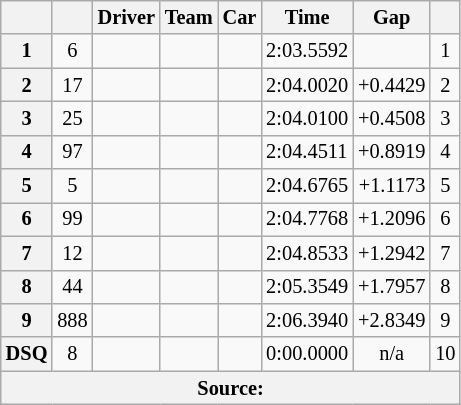<table class="wikitable" style="font-size: 85%">
<tr>
<th></th>
<th></th>
<th>Driver</th>
<th>Team</th>
<th>Car</th>
<th>Time</th>
<th>Gap</th>
<th></th>
</tr>
<tr>
<th>1</th>
<td align="center">6</td>
<td></td>
<td></td>
<td></td>
<td>2:03.5592</td>
<td></td>
<td align="center">1</td>
</tr>
<tr>
<th>2</th>
<td align="center">17</td>
<td></td>
<td></td>
<td></td>
<td>2:04.0020</td>
<td align="right">+0.4429</td>
<td align="center">2</td>
</tr>
<tr>
<th>3</th>
<td align="center">25</td>
<td></td>
<td></td>
<td></td>
<td>2:04.0100</td>
<td align="right">+0.4508</td>
<td align="center">3</td>
</tr>
<tr>
<th>4</th>
<td align="center">97</td>
<td></td>
<td></td>
<td></td>
<td>2:04.4511</td>
<td align="right">+0.8919</td>
<td align="center">4</td>
</tr>
<tr>
<th>5</th>
<td align="center">5</td>
<td></td>
<td></td>
<td></td>
<td>2:04.6765</td>
<td align="right">+1.1173</td>
<td align="center">5</td>
</tr>
<tr>
<th>6</th>
<td align="center">99</td>
<td></td>
<td></td>
<td></td>
<td>2:04.7768</td>
<td align="right">+1.2096</td>
<td align="center">6</td>
</tr>
<tr>
<th>7</th>
<td align="center">12</td>
<td></td>
<td></td>
<td></td>
<td>2:04.8533</td>
<td align="right">+1.2942</td>
<td align="center">7</td>
</tr>
<tr>
<th>8</th>
<td align="center">44</td>
<td></td>
<td></td>
<td></td>
<td>2:05.3549</td>
<td align="right">+1.7957</td>
<td align="center">8</td>
</tr>
<tr>
<th>9</th>
<td align="center">888</td>
<td></td>
<td></td>
<td></td>
<td>2:06.3940</td>
<td align="right">+2.8349</td>
<td align="center">9</td>
</tr>
<tr>
<th>DSQ</th>
<td align="center">8</td>
<td></td>
<td></td>
<td></td>
<td>0:00.0000</td>
<td align="center">n/a</td>
<td align="center">10</td>
</tr>
<tr>
<th colspan="8">Source:</th>
</tr>
</table>
